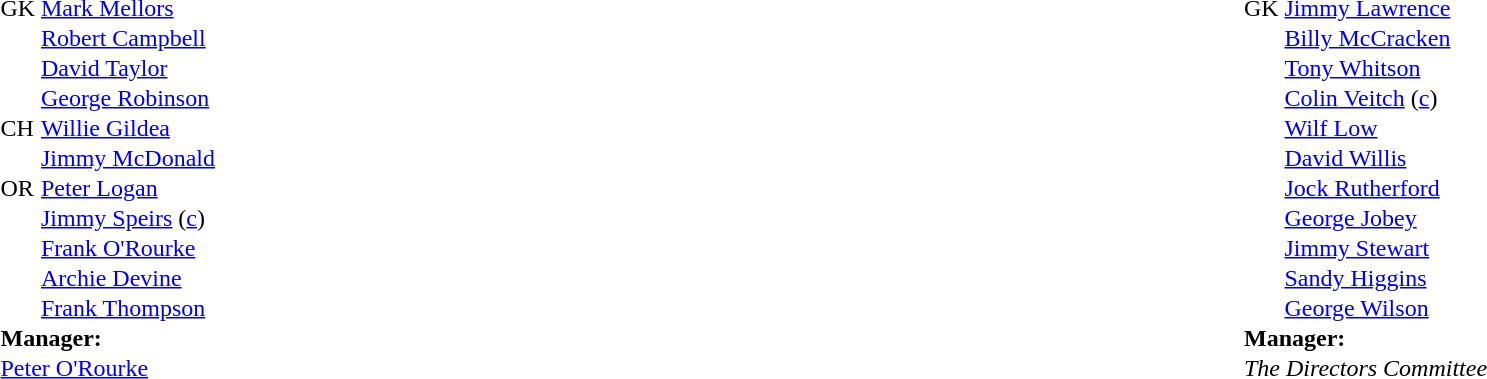<table width="100%">
<tr>
<td valign="top" width="50%"><br><table style=cellspacing="0" cellpadding="0">
<tr>
<td colspan="4"></td>
</tr>
<tr>
<th width="25"></th>
<th width="200"></th>
</tr>
<tr>
<td>GK</td>
<td><a href='#'>Mark Mellors</a></td>
</tr>
<tr>
<td></td>
<td><a href='#'>Robert Campbell</a></td>
</tr>
<tr>
<td></td>
<td><a href='#'>David Taylor</a></td>
</tr>
<tr>
<td></td>
<td><a href='#'>George Robinson</a></td>
</tr>
<tr>
<td>CH</td>
<td><a href='#'>Willie Gildea</a></td>
</tr>
<tr>
<td></td>
<td><a href='#'>Jimmy McDonald</a></td>
</tr>
<tr>
<td>OR</td>
<td><a href='#'>Peter Logan</a></td>
</tr>
<tr>
<td></td>
<td><a href='#'>Jimmy Speirs</a>  (<a href='#'>c</a>)</td>
</tr>
<tr>
<td></td>
<td><a href='#'>Frank O'Rourke</a></td>
</tr>
<tr>
<td></td>
<td><a href='#'>Archie Devine</a></td>
</tr>
<tr>
<td></td>
<td><a href='#'>Frank Thompson</a></td>
</tr>
<tr>
<td colspan=3><strong>Manager:</strong></td>
</tr>
<tr>
<td colspan=4><a href='#'>Peter O'Rourke</a></td>
</tr>
</table>
</td>
<td valign="top" width="50%"><br><table style=cellspacing="0" cellpadding="0" align=center>
<tr>
<td colspan=4></td>
</tr>
<tr>
<th width="25"></th>
<th width="200"></th>
</tr>
<tr>
<td>GK</td>
<td><a href='#'>Jimmy Lawrence</a></td>
</tr>
<tr>
<td></td>
<td><a href='#'>Billy McCracken</a></td>
</tr>
<tr>
<td></td>
<td><a href='#'>Tony Whitson</a></td>
</tr>
<tr>
<td></td>
<td><a href='#'>Colin Veitch</a> (<a href='#'>c</a>)</td>
</tr>
<tr>
<td></td>
<td><a href='#'>Wilf Low</a></td>
</tr>
<tr>
<td></td>
<td><a href='#'>David Willis</a></td>
</tr>
<tr>
<td></td>
<td><a href='#'>Jock Rutherford</a></td>
</tr>
<tr>
<td></td>
<td><a href='#'>George Jobey</a></td>
</tr>
<tr>
<td></td>
<td><a href='#'>Jimmy Stewart</a></td>
</tr>
<tr>
<td></td>
<td><a href='#'>Sandy Higgins</a></td>
</tr>
<tr>
<td></td>
<td><a href='#'>George Wilson</a></td>
</tr>
<tr>
<td colspan=3><strong>Manager:</strong></td>
</tr>
<tr>
<td colspan=4><em>The Directors Committee</em></td>
</tr>
</table>
</td>
</tr>
</table>
